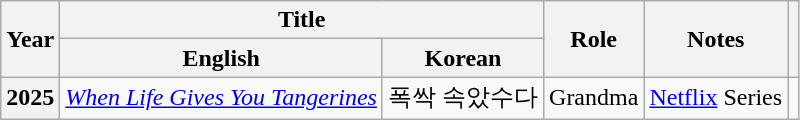<table class="wikitable plainrowheaders">
<tr>
<th rowspan="2">Year</th>
<th colspan="2">Title</th>
<th rowspan="2">Role</th>
<th rowspan="2">Notes</th>
<th rowspan="2"></th>
</tr>
<tr>
<th>English</th>
<th>Korean</th>
</tr>
<tr>
<th scope="row">2025</th>
<td><em><a href='#'>When Life Gives You Tangerines</a></em></td>
<td>폭싹 속았수다</td>
<td>Grandma</td>
<td><a href='#'>Netflix</a> Series</td>
<td></td>
</tr>
</table>
